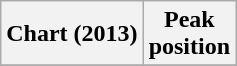<table class="wikitable sortable plainrowheaders" style="text-align:center">
<tr>
<th scope="col">Chart (2013)</th>
<th scope="col">Peak<br>position</th>
</tr>
<tr>
</tr>
</table>
